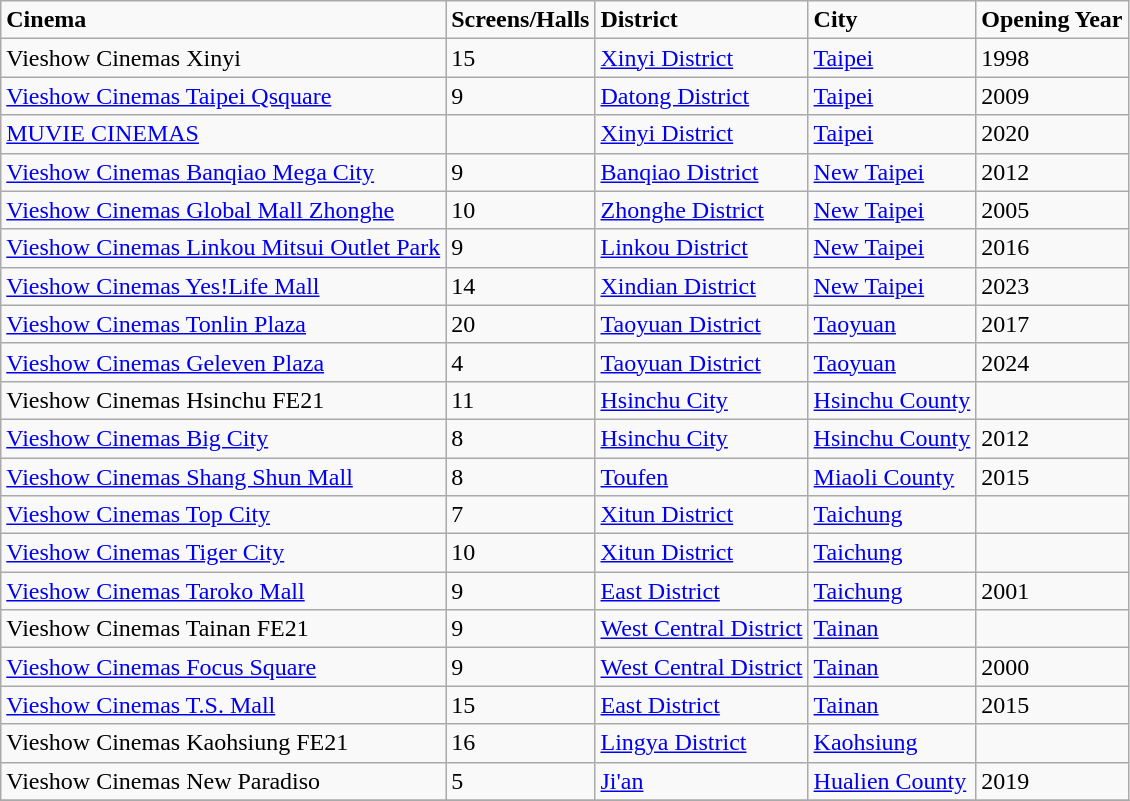<table class="wikitable sortable" style="text-align:left">
<tr>
<td><strong>Cinema</strong></td>
<td><strong>Screens/Halls</strong></td>
<td><strong>District</strong></td>
<td><strong>City</strong></td>
<td><strong>Opening Year</strong></td>
</tr>
<tr>
<td>Vieshow Cinemas Xinyi</td>
<td>15</td>
<td><a href='#'>Xinyi District</a></td>
<td><a href='#'>Taipei</a></td>
<td>1998</td>
</tr>
<tr>
<td><a href='#'>Vieshow Cinemas Taipei Qsquare</a></td>
<td>9</td>
<td><a href='#'>Datong District</a></td>
<td><a href='#'>Taipei</a></td>
<td>2009</td>
</tr>
<tr>
<td><a href='#'>MUVIE CINEMAS</a></td>
<td></td>
<td><a href='#'>Xinyi District</a></td>
<td><a href='#'>Taipei</a></td>
<td>2020</td>
</tr>
<tr>
<td><a href='#'>Vieshow Cinemas Banqiao Mega City</a></td>
<td>9</td>
<td><a href='#'>Banqiao District</a></td>
<td><a href='#'>New Taipei</a></td>
<td>2012</td>
</tr>
<tr>
<td><a href='#'>Vieshow Cinemas Global Mall Zhonghe</a></td>
<td>10</td>
<td><a href='#'>Zhonghe District</a></td>
<td><a href='#'>New Taipei</a></td>
<td>2005</td>
</tr>
<tr>
<td><a href='#'>Vieshow Cinemas Linkou Mitsui Outlet Park</a></td>
<td>9</td>
<td><a href='#'>Linkou District</a></td>
<td><a href='#'>New Taipei</a></td>
<td>2016</td>
</tr>
<tr>
<td><a href='#'>Vieshow Cinemas Yes!Life Mall</a></td>
<td>14</td>
<td><a href='#'>Xindian District</a></td>
<td><a href='#'>New Taipei</a></td>
<td>2023</td>
</tr>
<tr>
<td><a href='#'>Vieshow Cinemas Tonlin Plaza</a></td>
<td>20</td>
<td><a href='#'>Taoyuan District</a></td>
<td><a href='#'>Taoyuan</a></td>
<td>2017</td>
</tr>
<tr>
<td><a href='#'>Vieshow Cinemas Geleven Plaza</a></td>
<td>4</td>
<td><a href='#'>Taoyuan District</a></td>
<td><a href='#'>Taoyuan</a></td>
<td>2024</td>
</tr>
<tr>
<td>Vieshow Cinemas Hsinchu FE21</td>
<td>11</td>
<td><a href='#'>Hsinchu City</a></td>
<td><a href='#'>Hsinchu County</a></td>
<td></td>
</tr>
<tr>
<td><a href='#'>Vieshow Cinemas Big City</a></td>
<td>8</td>
<td><a href='#'>Hsinchu City</a></td>
<td><a href='#'>Hsinchu County</a></td>
<td>2012</td>
</tr>
<tr>
<td><a href='#'>Vieshow Cinemas Shang Shun Mall</a></td>
<td>8</td>
<td><a href='#'>Toufen</a></td>
<td><a href='#'>Miaoli County</a></td>
<td>2015</td>
</tr>
<tr>
<td><a href='#'>Vieshow Cinemas Top City</a></td>
<td>7</td>
<td><a href='#'>Xitun District</a></td>
<td><a href='#'>Taichung</a></td>
<td></td>
</tr>
<tr>
<td><a href='#'>Vieshow Cinemas Tiger City</a></td>
<td>10</td>
<td><a href='#'>Xitun District</a></td>
<td><a href='#'>Taichung</a></td>
<td></td>
</tr>
<tr>
<td><a href='#'>Vieshow Cinemas Taroko Mall</a></td>
<td>9</td>
<td><a href='#'>East District</a></td>
<td><a href='#'>Taichung</a></td>
<td>2001</td>
</tr>
<tr>
<td>Vieshow Cinemas Tainan FE21</td>
<td>9</td>
<td><a href='#'>West Central District</a></td>
<td><a href='#'>Tainan</a></td>
<td></td>
</tr>
<tr>
<td><a href='#'>Vieshow Cinemas Focus Square</a></td>
<td>9</td>
<td><a href='#'>West Central District</a></td>
<td><a href='#'>Tainan</a></td>
<td>2000</td>
</tr>
<tr>
<td><a href='#'>Vieshow Cinemas T.S. Mall</a></td>
<td>15</td>
<td><a href='#'>East District</a></td>
<td><a href='#'>Tainan</a></td>
<td>2015</td>
</tr>
<tr>
<td>Vieshow Cinemas Kaohsiung FE21</td>
<td>16</td>
<td><a href='#'>Lingya District</a></td>
<td><a href='#'>Kaohsiung</a></td>
<td></td>
</tr>
<tr>
<td>Vieshow Cinemas New Paradiso</td>
<td>5</td>
<td><a href='#'>Ji'an</a></td>
<td><a href='#'>Hualien County</a></td>
<td>2019</td>
</tr>
<tr>
</tr>
</table>
